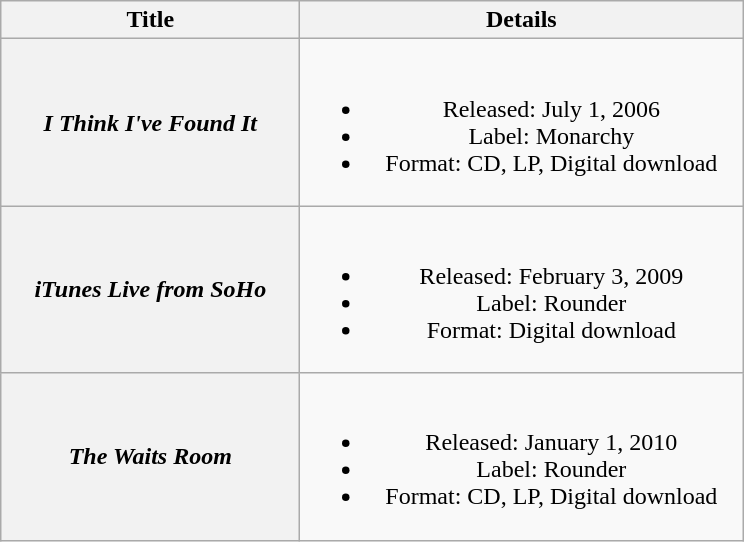<table class="wikitable plainrowheaders" style="text-align:center;">
<tr>
<th scope="col" style="width:12em;">Title</th>
<th scope="col" style="width:18em;">Details</th>
</tr>
<tr>
<th scope="row"><em>I Think I've Found It</em></th>
<td><br><ul><li>Released: July 1, 2006</li><li>Label: Monarchy</li><li>Format: CD, LP, Digital download</li></ul></td>
</tr>
<tr>
<th scope="row"><em>iTunes Live from SoHo</em></th>
<td><br><ul><li>Released: February 3, 2009</li><li>Label: Rounder</li><li>Format: Digital download</li></ul></td>
</tr>
<tr>
<th scope="row"><em>The Waits Room</em></th>
<td><br><ul><li>Released: January 1, 2010</li><li>Label: Rounder</li><li>Format: CD, LP, Digital download</li></ul></td>
</tr>
</table>
